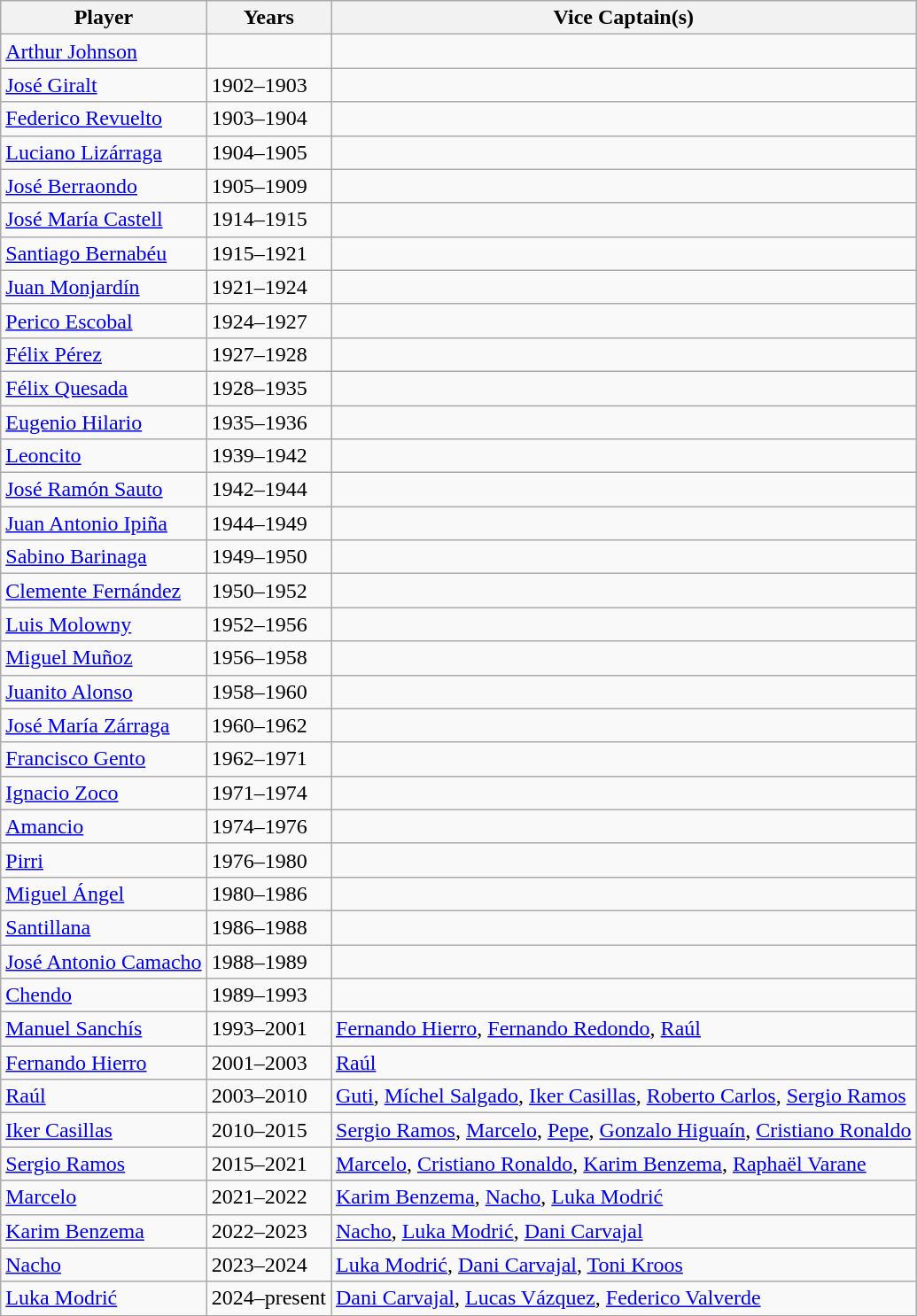<table class="wikitable alternance">
<tr>
<th>Player</th>
<th>Years</th>
<th>Vice Captain(s)</th>
</tr>
<tr>
<td> <a href='#'>Arthur Johnson</a></td>
<td></td>
<td></td>
</tr>
<tr>
<td> <a href='#'>José Giralt</a></td>
<td>1902–1903</td>
<td></td>
</tr>
<tr>
<td> <a href='#'>Federico Revuelto</a></td>
<td>1903–1904</td>
<td></td>
</tr>
<tr>
<td> <a href='#'>Luciano Lizárraga</a></td>
<td>1904–1905</td>
<td></td>
</tr>
<tr>
<td> <a href='#'>José Berraondo</a></td>
<td>1905–1909</td>
<td></td>
</tr>
<tr>
<td> <a href='#'>José María Castell</a></td>
<td>1914–1915</td>
<td></td>
</tr>
<tr>
<td> <a href='#'>Santiago Bernabéu</a></td>
<td>1915–1921</td>
<td></td>
</tr>
<tr>
<td> <a href='#'>Juan Monjardín</a></td>
<td>1921–1924</td>
<td></td>
</tr>
<tr>
<td> <a href='#'>Perico Escobal</a></td>
<td>1924–1927</td>
<td></td>
</tr>
<tr>
<td> <a href='#'>Félix Pérez</a></td>
<td>1927–1928</td>
<td></td>
</tr>
<tr>
<td> <a href='#'>Félix Quesada</a></td>
<td>1928–1935</td>
<td></td>
</tr>
<tr>
<td> <a href='#'>Eugenio Hilario</a></td>
<td>1935–1936</td>
<td></td>
</tr>
<tr>
<td> <a href='#'>Leoncito</a></td>
<td>1939–1942</td>
<td></td>
</tr>
<tr>
<td> <a href='#'>José Ramón Sauto</a></td>
<td>1942–1944</td>
<td></td>
</tr>
<tr>
<td> <a href='#'>Juan Antonio Ipiña</a></td>
<td>1944–1949</td>
<td></td>
</tr>
<tr>
<td> <a href='#'>Sabino Barinaga</a></td>
<td>1949–1950</td>
<td></td>
</tr>
<tr>
<td> <a href='#'>Clemente Fernández</a></td>
<td>1950–1952</td>
<td></td>
</tr>
<tr>
<td> <a href='#'>Luis Molowny</a></td>
<td>1952–1956</td>
<td></td>
</tr>
<tr>
<td> <a href='#'>Miguel Muñoz</a></td>
<td>1956–1958</td>
<td></td>
</tr>
<tr>
<td> <a href='#'>Juanito Alonso</a></td>
<td>1958–1960</td>
<td></td>
</tr>
<tr>
<td> <a href='#'>José María Zárraga</a></td>
<td>1960–1962</td>
<td></td>
</tr>
<tr>
<td> <a href='#'>Francisco Gento</a></td>
<td>1962–1971</td>
<td></td>
</tr>
<tr>
<td> <a href='#'>Ignacio Zoco</a></td>
<td>1971–1974</td>
<td></td>
</tr>
<tr>
<td> <a href='#'>Amancio</a></td>
<td>1974–1976</td>
<td></td>
</tr>
<tr>
<td> <a href='#'>Pirri</a></td>
<td>1976–1980</td>
<td></td>
</tr>
<tr>
<td> <a href='#'>Miguel Ángel</a></td>
<td>1980–1986</td>
<td></td>
</tr>
<tr>
<td> <a href='#'>Santillana</a></td>
<td>1986–1988</td>
<td></td>
</tr>
<tr>
<td> <a href='#'>José Antonio Camacho</a></td>
<td>1988–1989</td>
<td></td>
</tr>
<tr>
<td> <a href='#'>Chendo</a></td>
<td>1989–1993</td>
<td></td>
</tr>
<tr>
<td> <a href='#'>Manuel Sanchís</a></td>
<td>1993–2001</td>
<td><a href='#'>Fernando Hierro</a>, <a href='#'>Fernando Redondo</a>, <a href='#'>Raúl</a></td>
</tr>
<tr>
<td> <a href='#'>Fernando Hierro</a></td>
<td>2001–2003</td>
<td><a href='#'>Raúl</a></td>
</tr>
<tr>
<td> <a href='#'>Raúl</a></td>
<td>2003–2010</td>
<td><a href='#'>Guti</a>, <a href='#'>Míchel Salgado</a>, <a href='#'>Iker Casillas</a>, <a href='#'>Roberto Carlos</a>, <a href='#'>Sergio Ramos</a></td>
</tr>
<tr>
<td> <a href='#'>Iker Casillas</a></td>
<td>2010–2015</td>
<td><a href='#'>Sergio Ramos</a>, <a href='#'>Marcelo</a>, <a href='#'>Pepe</a>, <a href='#'>Gonzalo Higuaín</a>, <a href='#'>Cristiano Ronaldo</a></td>
</tr>
<tr>
<td> <a href='#'>Sergio Ramos</a></td>
<td>2015–2021</td>
<td><a href='#'>Marcelo</a>, <a href='#'>Cristiano Ronaldo</a>, <a href='#'>Karim Benzema</a>, <a href='#'>Raphaël Varane</a></td>
</tr>
<tr>
<td> <a href='#'>Marcelo</a></td>
<td>2021–2022</td>
<td><a href='#'>Karim Benzema</a>, <a href='#'>Nacho</a>, <a href='#'>Luka Modrić</a></td>
</tr>
<tr>
<td> <a href='#'>Karim Benzema</a></td>
<td>2022–2023</td>
<td><a href='#'>Nacho</a>, <a href='#'>Luka Modrić</a>, <a href='#'>Dani Carvajal</a></td>
</tr>
<tr>
<td> <a href='#'>Nacho</a></td>
<td>2023–2024</td>
<td><a href='#'>Luka Modrić</a>, <a href='#'>Dani Carvajal</a>, <a href='#'>Toni Kroos</a></td>
</tr>
<tr>
<td> <a href='#'>Luka Modrić</a></td>
<td>2024–present</td>
<td><a href='#'>Dani Carvajal</a>, <a href='#'>Lucas Vázquez</a>, <a href='#'>Federico Valverde</a></td>
</tr>
<tr>
</tr>
</table>
